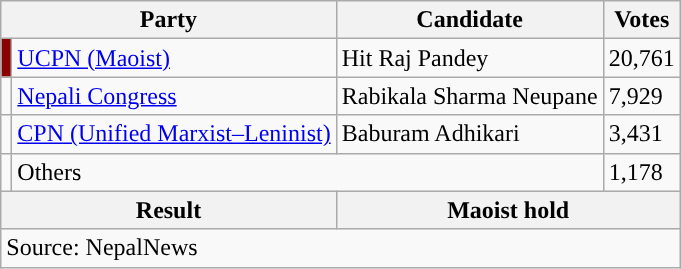<table class="wikitable">
<tr>
<th colspan="2">Party</th>
<th>Candidate</th>
<th>Votes</th>
</tr>
<tr>
<td style="background-color:darkred"></td>
<td><a href='#'>UCPN (Maoist)</a></td>
<td>Hit Raj Pandey</td>
<td>20,761</td>
</tr>
<tr>
<td style="background-color:"></td>
<td><a href='#'>Nepali Congress</a></td>
<td>Rabikala Sharma Neupane</td>
<td>7,929</td>
</tr>
<tr>
<td style="background-color:"></td>
<td><a href='#'>CPN (Unified Marxist–Leninist)</a></td>
<td>Baburam Adhikari</td>
<td>3,431</td>
</tr>
<tr>
<td></td>
<td colspan="2">Others</td>
<td>1,178</td>
</tr>
<tr>
<th colspan="2">Result</th>
<th colspan="2">Maoist hold</th>
</tr>
<tr>
<td colspan="4">Source: NepalNews</td>
</tr>
</table>
